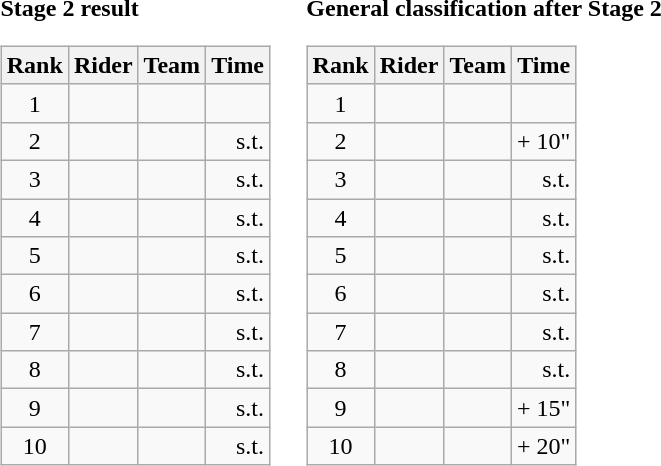<table>
<tr>
<td><strong>Stage 2 result</strong><br><table class="wikitable">
<tr>
<th scope="col">Rank</th>
<th scope="col">Rider</th>
<th scope="col">Team</th>
<th scope="col">Time</th>
</tr>
<tr>
<td style="text-align:center;">1</td>
<td></td>
<td></td>
<td style="text-align:right;"></td>
</tr>
<tr>
<td style="text-align:center;">2</td>
<td></td>
<td></td>
<td style="text-align:right;">s.t.</td>
</tr>
<tr>
<td style="text-align:center;">3</td>
<td></td>
<td></td>
<td style="text-align:right;">s.t.</td>
</tr>
<tr>
<td style="text-align:center;">4</td>
<td></td>
<td></td>
<td style="text-align:right;">s.t.</td>
</tr>
<tr>
<td style="text-align:center;">5</td>
<td></td>
<td></td>
<td style="text-align:right;">s.t.</td>
</tr>
<tr>
<td style="text-align:center;">6</td>
<td></td>
<td></td>
<td style="text-align:right;">s.t.</td>
</tr>
<tr>
<td style="text-align:center;">7</td>
<td></td>
<td></td>
<td style="text-align:right;">s.t.</td>
</tr>
<tr>
<td style="text-align:center;">8</td>
<td></td>
<td></td>
<td style="text-align:right;">s.t.</td>
</tr>
<tr>
<td style="text-align:center;">9</td>
<td></td>
<td></td>
<td style="text-align:right;">s.t.</td>
</tr>
<tr>
<td style="text-align:center;">10</td>
<td></td>
<td></td>
<td style="text-align:right;">s.t.</td>
</tr>
</table>
</td>
<td></td>
<td><strong>General classification after Stage 2</strong><br><table class="wikitable">
<tr>
<th scope="col">Rank</th>
<th scope="col">Rider</th>
<th scope="col">Team</th>
<th scope="col">Time</th>
</tr>
<tr>
<td style="text-align:center;">1</td>
<td></td>
<td></td>
<td style="text-align:right;"></td>
</tr>
<tr>
<td style="text-align:center;">2</td>
<td></td>
<td></td>
<td style="text-align:right;">+ 10"</td>
</tr>
<tr>
<td style="text-align:center;">3</td>
<td></td>
<td></td>
<td style="text-align:right;">s.t.</td>
</tr>
<tr>
<td style="text-align:center;">4</td>
<td></td>
<td></td>
<td style="text-align:right;">s.t.</td>
</tr>
<tr>
<td style="text-align:center;">5</td>
<td></td>
<td></td>
<td style="text-align:right;">s.t.</td>
</tr>
<tr>
<td style="text-align:center;">6</td>
<td></td>
<td></td>
<td style="text-align:right;">s.t.</td>
</tr>
<tr>
<td style="text-align:center;">7</td>
<td></td>
<td></td>
<td style="text-align:right;">s.t.</td>
</tr>
<tr>
<td style="text-align:center;">8</td>
<td></td>
<td></td>
<td style="text-align:right;">s.t.</td>
</tr>
<tr>
<td style="text-align:center;">9</td>
<td></td>
<td></td>
<td style="text-align:right;">+ 15"</td>
</tr>
<tr>
<td style="text-align:center;">10</td>
<td></td>
<td></td>
<td style="text-align:right;">+ 20"</td>
</tr>
</table>
</td>
</tr>
</table>
